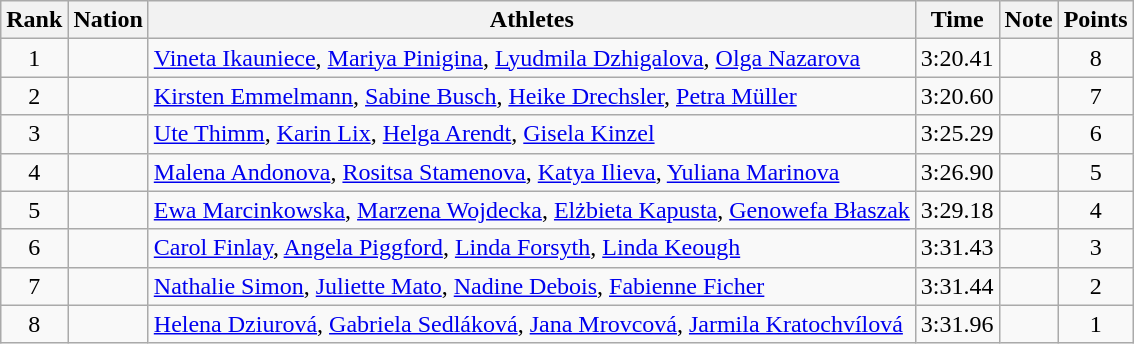<table class="wikitable sortable" style="text-align:center">
<tr>
<th>Rank</th>
<th>Nation</th>
<th>Athletes</th>
<th>Time</th>
<th>Note</th>
<th>Points</th>
</tr>
<tr>
<td>1</td>
<td align=left></td>
<td align=left><a href='#'>Vineta Ikauniece</a>, <a href='#'>Mariya Pinigina</a>, <a href='#'>Lyudmila Dzhigalova</a>, <a href='#'>Olga Nazarova</a></td>
<td>3:20.41</td>
<td></td>
<td>8</td>
</tr>
<tr>
<td>2</td>
<td align=left></td>
<td align=left><a href='#'>Kirsten Emmelmann</a>, <a href='#'>Sabine Busch</a>, <a href='#'>Heike Drechsler</a>, <a href='#'>Petra Müller</a></td>
<td>3:20.60</td>
<td></td>
<td>7</td>
</tr>
<tr>
<td>3</td>
<td align=left></td>
<td align=left><a href='#'>Ute Thimm</a>, <a href='#'>Karin Lix</a>, <a href='#'>Helga Arendt</a>, <a href='#'>Gisela Kinzel</a></td>
<td>3:25.29</td>
<td></td>
<td>6</td>
</tr>
<tr>
<td>4</td>
<td align=left></td>
<td align=left><a href='#'>Malena Andonova</a>, <a href='#'>Rositsa Stamenova</a>, <a href='#'>Katya Ilieva</a>, <a href='#'>Yuliana Marinova</a></td>
<td>3:26.90</td>
<td></td>
<td>5</td>
</tr>
<tr>
<td>5</td>
<td align=left></td>
<td align=left><a href='#'>Ewa Marcinkowska</a>, <a href='#'>Marzena Wojdecka</a>, <a href='#'>Elżbieta Kapusta</a>, <a href='#'>Genowefa Błaszak</a></td>
<td>3:29.18</td>
<td></td>
<td>4</td>
</tr>
<tr>
<td>6</td>
<td align=left></td>
<td align=left><a href='#'>Carol Finlay</a>, <a href='#'>Angela Piggford</a>, <a href='#'>Linda Forsyth</a>, <a href='#'>Linda Keough</a></td>
<td>3:31.43</td>
<td></td>
<td>3</td>
</tr>
<tr>
<td>7</td>
<td align=left></td>
<td align=left><a href='#'>Nathalie Simon</a>, <a href='#'>Juliette Mato</a>, <a href='#'>Nadine Debois</a>, <a href='#'>Fabienne Ficher</a></td>
<td>3:31.44</td>
<td></td>
<td>2</td>
</tr>
<tr>
<td>8</td>
<td align=left></td>
<td align=left><a href='#'>Helena Dziurová</a>, <a href='#'>Gabriela Sedláková</a>, <a href='#'>Jana Mrovcová</a>, <a href='#'>Jarmila Kratochvílová</a></td>
<td>3:31.96</td>
<td></td>
<td>1</td>
</tr>
</table>
